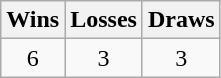<table class="wikitable">
<tr>
<th>Wins</th>
<th>Losses</th>
<th>Draws</th>
</tr>
<tr>
<td align=center>6</td>
<td align=center>3</td>
<td align=center>3</td>
</tr>
</table>
